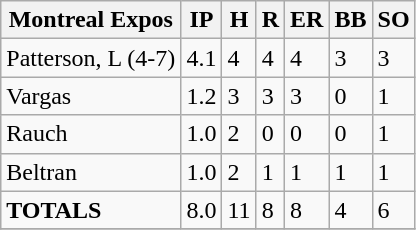<table class="wikitable sortable">
<tr>
<th>Montreal Expos</th>
<th>IP</th>
<th>H</th>
<th>R</th>
<th>ER</th>
<th>BB</th>
<th>SO</th>
</tr>
<tr>
<td>Patterson, L (4-7)</td>
<td>4.1</td>
<td>4</td>
<td>4</td>
<td>4</td>
<td>3</td>
<td>3</td>
</tr>
<tr>
<td>Vargas</td>
<td>1.2</td>
<td>3</td>
<td>3</td>
<td>3</td>
<td>0</td>
<td>1</td>
</tr>
<tr>
<td>Rauch</td>
<td>1.0</td>
<td>2</td>
<td>0</td>
<td>0</td>
<td>0</td>
<td>1</td>
</tr>
<tr>
<td>Beltran</td>
<td>1.0</td>
<td>2</td>
<td>1</td>
<td>1</td>
<td>1</td>
<td>1</td>
</tr>
<tr>
<td><strong>TOTALS</strong></td>
<td>8.0</td>
<td>11</td>
<td>8</td>
<td>8</td>
<td>4</td>
<td>6</td>
</tr>
<tr>
</tr>
</table>
